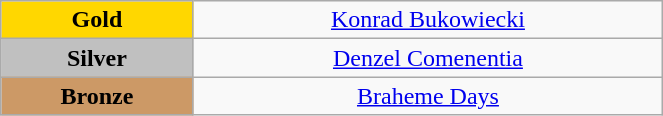<table class="wikitable" style="text-align:center; " width="35%">
<tr>
<td bgcolor="gold"><strong>Gold</strong></td>
<td><a href='#'>Konrad Bukowiecki</a><br>  <small><em></em></small></td>
</tr>
<tr>
<td bgcolor="silver"><strong>Silver</strong></td>
<td><a href='#'>Denzel Comenentia</a><br>  <small><em></em></small></td>
</tr>
<tr>
<td bgcolor="CC9966"><strong>Bronze</strong></td>
<td><a href='#'>Braheme Days</a><br>  <small><em></em></small></td>
</tr>
</table>
